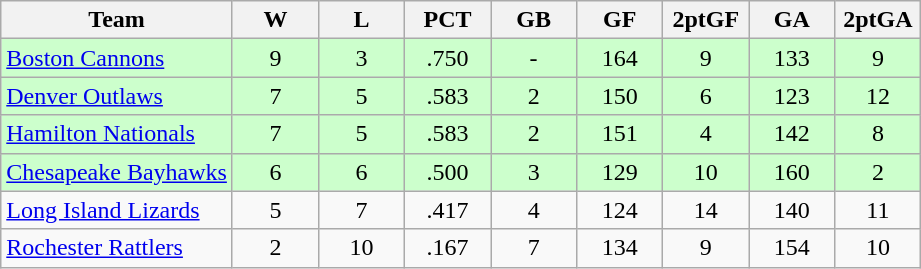<table class="wikitable">
<tr>
<th>Team</th>
<th width=50px>W</th>
<th width=50px>L</th>
<th width=50px>PCT</th>
<th width=50px>GB</th>
<th width=50px>GF</th>
<th width=50px>2ptGF</th>
<th width=50px>GA</th>
<th width=50px>2ptGA</th>
</tr>
<tr align="center"  bgcolor="#ccffcc">
<td align="left"><a href='#'>Boston Cannons</a></td>
<td>9</td>
<td>3</td>
<td>.750</td>
<td>-</td>
<td>164</td>
<td>9</td>
<td>133</td>
<td>9</td>
</tr>
<tr align="center" bgcolor="#ccffcc">
<td align="left"><a href='#'>Denver Outlaws</a></td>
<td>7</td>
<td>5</td>
<td>.583</td>
<td>2</td>
<td>150</td>
<td>6</td>
<td>123</td>
<td>12</td>
</tr>
<tr align="center" bgcolor="#ccffcc">
<td align="left"><a href='#'>Hamilton Nationals</a></td>
<td>7</td>
<td>5</td>
<td>.583</td>
<td>2</td>
<td>151</td>
<td>4</td>
<td>142</td>
<td>8</td>
</tr>
<tr align="center" bgcolor="#ccffcc">
<td align="left"><a href='#'>Chesapeake Bayhawks</a></td>
<td>6</td>
<td>6</td>
<td>.500</td>
<td>3</td>
<td>129</td>
<td>10</td>
<td>160</td>
<td>2</td>
</tr>
<tr align="center">
<td align="left"><a href='#'>Long Island Lizards</a></td>
<td>5</td>
<td>7</td>
<td>.417</td>
<td>4</td>
<td>124</td>
<td>14</td>
<td>140</td>
<td>11</td>
</tr>
<tr align="center">
<td align="left"><a href='#'>Rochester Rattlers</a></td>
<td>2</td>
<td>10</td>
<td>.167</td>
<td>7</td>
<td>134</td>
<td>9</td>
<td>154</td>
<td>10</td>
</tr>
</table>
